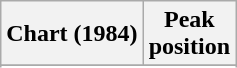<table class="wikitable sortable plainrowheaders">
<tr>
<th>Chart (1984)</th>
<th>Peak<br>position</th>
</tr>
<tr>
</tr>
<tr>
</tr>
<tr>
</tr>
<tr>
</tr>
</table>
